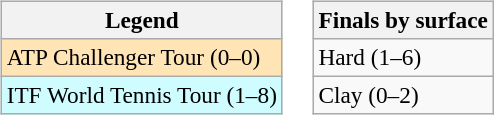<table>
<tr valign=top>
<td><br><table class=wikitable style=font-size:97%>
<tr>
<th>Legend</th>
</tr>
<tr bgcolor=moccasin>
<td>ATP Challenger Tour (0–0)</td>
</tr>
<tr bgcolor=cffcff>
<td>ITF World Tennis Tour (1–8)</td>
</tr>
</table>
</td>
<td><br><table class=wikitable style=font-size:97%>
<tr>
<th>Finals by surface</th>
</tr>
<tr>
<td>Hard (1–6)</td>
</tr>
<tr>
<td>Clay (0–2)</td>
</tr>
</table>
</td>
</tr>
</table>
